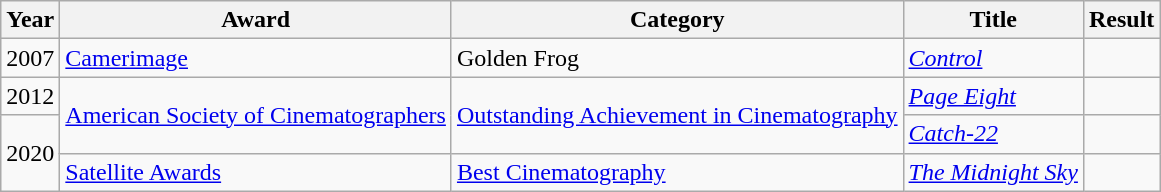<table class="wikitable">
<tr>
<th>Year</th>
<th>Award</th>
<th>Category</th>
<th>Title</th>
<th>Result</th>
</tr>
<tr>
<td>2007</td>
<td><a href='#'>Camerimage</a></td>
<td>Golden Frog</td>
<td><em><a href='#'>Control</a></em></td>
<td></td>
</tr>
<tr>
<td>2012</td>
<td rowspan=2><a href='#'>American Society of Cinematographers</a></td>
<td rowspan=2><a href='#'>Outstanding Achievement in Cinematography</a></td>
<td><em><a href='#'>Page Eight</a></em></td>
<td></td>
</tr>
<tr>
<td rowspan=2>2020</td>
<td><em><a href='#'>Catch-22</a></em></td>
<td></td>
</tr>
<tr>
<td><a href='#'>Satellite Awards</a></td>
<td><a href='#'>Best Cinematography</a></td>
<td><em><a href='#'>The Midnight Sky</a></em></td>
<td></td>
</tr>
</table>
